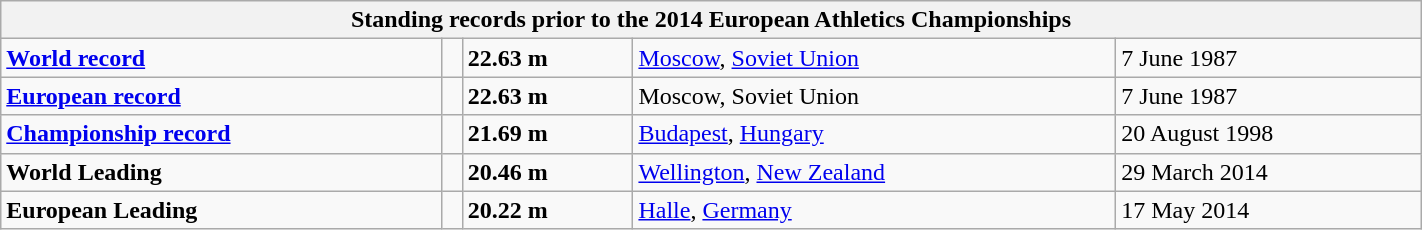<table class="wikitable" width=75%>
<tr>
<th colspan="5">Standing records prior to the 2014 European Athletics Championships</th>
</tr>
<tr>
<td><strong><a href='#'>World record</a></strong></td>
<td></td>
<td><strong>22.63 m</strong></td>
<td><a href='#'>Moscow</a>, <a href='#'>Soviet Union</a></td>
<td>7 June 1987</td>
</tr>
<tr>
<td><strong><a href='#'>European record</a></strong></td>
<td></td>
<td><strong>22.63 m</strong></td>
<td>Moscow, Soviet Union</td>
<td>7 June 1987</td>
</tr>
<tr>
<td><strong><a href='#'>Championship record</a></strong></td>
<td></td>
<td><strong>21.69 m</strong></td>
<td><a href='#'>Budapest</a>, <a href='#'>Hungary</a></td>
<td>20 August 1998</td>
</tr>
<tr>
<td><strong>World Leading</strong></td>
<td></td>
<td><strong>20.46 m</strong></td>
<td><a href='#'>Wellington</a>, <a href='#'>New Zealand</a></td>
<td>29 March 2014</td>
</tr>
<tr>
<td><strong>European Leading</strong></td>
<td></td>
<td><strong>20.22 m</strong></td>
<td><a href='#'>Halle</a>, <a href='#'>Germany</a></td>
<td>17 May 2014</td>
</tr>
</table>
